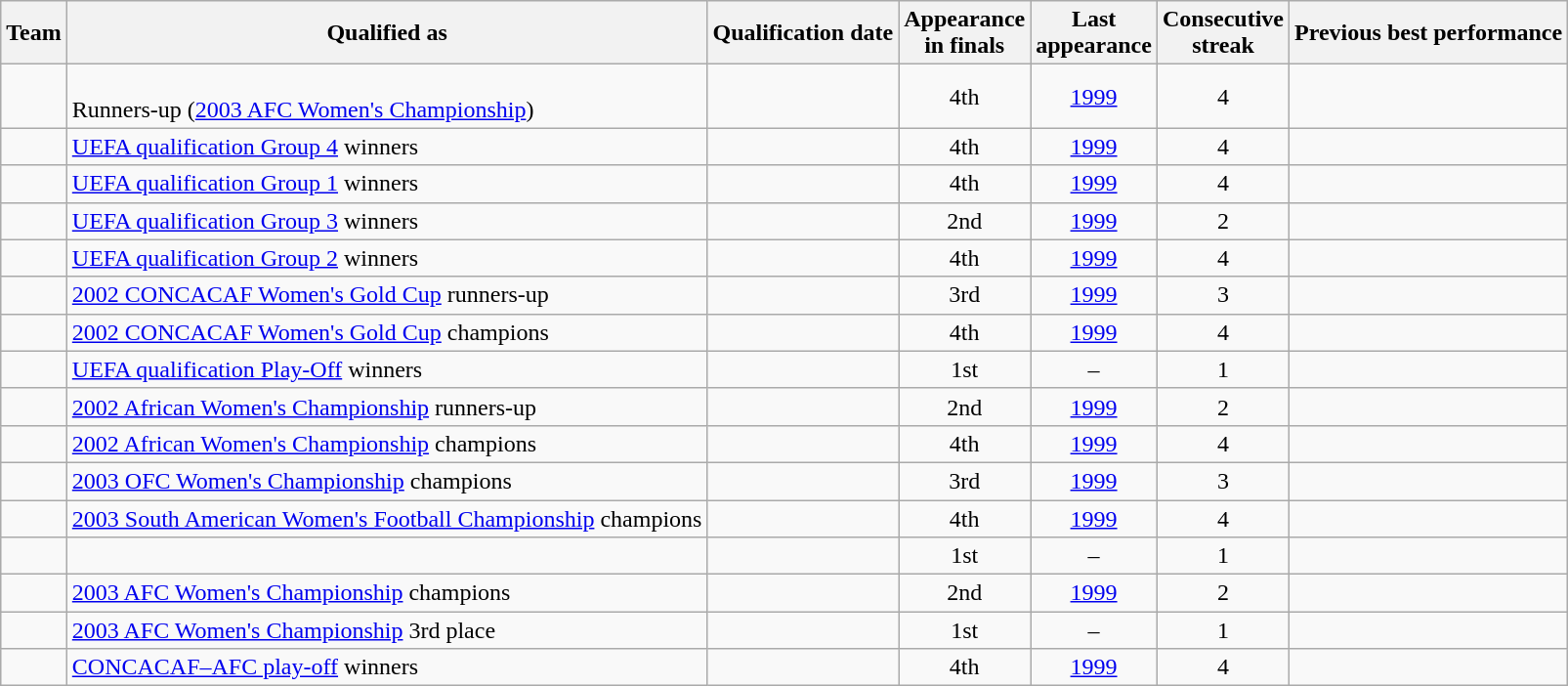<table class="wikitable sortable" style="text-align: center;">
<tr>
<th>Team</th>
<th>Qualified as</th>
<th>Qualification date</th>
<th data-sort-type="number">Appearance<br>in finals</th>
<th>Last<br>appearance</th>
<th>Consecutive<br>streak</th>
<th>Previous best performance</th>
</tr>
<tr>
<td style="text-align: left;"></td>
<td style="text-align: left;"> <br> Runners-up (<a href='#'>2003 AFC Women's Championship</a>)</td>
<td></td>
<td>4th</td>
<td><a href='#'>1999</a></td>
<td>4</td>
<td style="text-align: left;"></td>
</tr>
<tr>
<td style="text-align: left;"></td>
<td style="text-align: left;"><a href='#'>UEFA qualification Group 4</a> winners</td>
<td></td>
<td>4th</td>
<td><a href='#'>1999</a></td>
<td>4</td>
<td style="text-align: left;"></td>
</tr>
<tr>
<td style="text-align: left;"></td>
<td style="text-align: left;"><a href='#'>UEFA qualification Group 1</a> winners</td>
<td></td>
<td>4th</td>
<td><a href='#'>1999</a></td>
<td>4</td>
<td style="text-align: left;"></td>
</tr>
<tr>
<td style="text-align: left;"></td>
<td style="text-align: left;"><a href='#'>UEFA qualification Group 3</a> winners</td>
<td></td>
<td>2nd</td>
<td><a href='#'>1999</a></td>
<td>2</td>
<td style="text-align: left;"></td>
</tr>
<tr>
<td style="text-align: left;"></td>
<td style="text-align: left;"><a href='#'>UEFA qualification Group 2</a> winners</td>
<td></td>
<td>4th</td>
<td><a href='#'>1999</a></td>
<td>4</td>
<td style="text-align: left;"></td>
</tr>
<tr>
<td style="text-align: left;"></td>
<td style="text-align: left;"><a href='#'>2002 CONCACAF Women's Gold Cup</a> runners-up</td>
<td></td>
<td>3rd</td>
<td><a href='#'>1999</a></td>
<td>3</td>
<td style="text-align: left;"></td>
</tr>
<tr>
<td style="text-align: left;"></td>
<td style="text-align: left;"><a href='#'>2002 CONCACAF Women's Gold Cup</a> champions</td>
<td></td>
<td>4th</td>
<td><a href='#'>1999</a></td>
<td>4</td>
<td style="text-align: left;"></td>
</tr>
<tr>
<td style="text-align: left;"></td>
<td style="text-align: left;"><a href='#'>UEFA qualification Play-Off</a> winners</td>
<td></td>
<td>1st</td>
<td>–</td>
<td>1</td>
<td style="text-align: left;"></td>
</tr>
<tr>
<td style="text-align: left;"></td>
<td style="text-align: left;"><a href='#'>2002 African Women's Championship</a> runners-up</td>
<td></td>
<td>2nd</td>
<td><a href='#'>1999</a></td>
<td>2</td>
<td style="text-align: left;"></td>
</tr>
<tr>
<td style="text-align: left;"></td>
<td style="text-align: left;"><a href='#'>2002 African Women's Championship</a> champions</td>
<td></td>
<td>4th</td>
<td><a href='#'>1999</a></td>
<td>4</td>
<td style="text-align: left;"></td>
</tr>
<tr>
<td style="text-align: left;"></td>
<td style="text-align: left;"><a href='#'>2003 OFC Women's Championship</a> champions</td>
<td></td>
<td>3rd</td>
<td><a href='#'>1999</a></td>
<td>3</td>
<td style="text-align: left;"></td>
</tr>
<tr>
<td style="text-align: left;"></td>
<td style="text-align: left;"><a href='#'>2003 South American Women's Football Championship</a> champions</td>
<td></td>
<td>4th</td>
<td><a href='#'>1999</a></td>
<td>4</td>
<td style="text-align: left;"></td>
</tr>
<tr>
<td style="text-align: left;"></td>
<td style="text-align: left;"></td>
<td></td>
<td>1st</td>
<td>–</td>
<td>1</td>
<td style="text-align: left;"></td>
</tr>
<tr>
<td style="text-align: left;"></td>
<td style="text-align: left;"><a href='#'>2003 AFC Women's Championship</a> champions</td>
<td></td>
<td>2nd</td>
<td><a href='#'>1999</a></td>
<td>2</td>
<td style="text-align: left;"></td>
</tr>
<tr>
<td style="text-align: left;"></td>
<td style="text-align: left;"><a href='#'>2003 AFC Women's Championship</a> 3rd place</td>
<td></td>
<td>1st</td>
<td>–</td>
<td>1</td>
<td style="text-align: left;"></td>
</tr>
<tr>
<td style="text-align: left;"></td>
<td style="text-align: left;"><a href='#'>CONCACAF–AFC play-off</a> winners</td>
<td></td>
<td>4th</td>
<td><a href='#'>1999</a></td>
<td>4</td>
<td style="text-align: left;"></td>
</tr>
</table>
